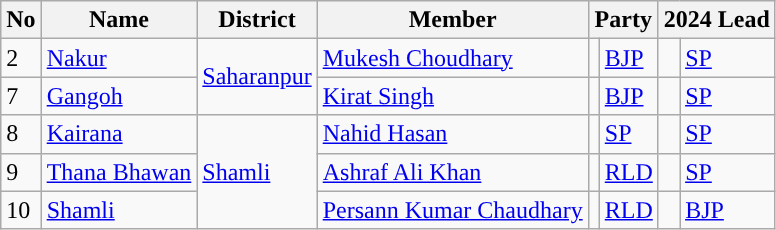<table class="wikitable">
<tr>
<th>No</th>
<th>Name</th>
<th>District</th>
<th>Member</th>
<th colspan="2">Party</th>
<th colspan="2">2024 Lead</th>
</tr>
<tr>
<td>2</td>
<td><a href='#'>Nakur</a></td>
<td rowspan="2"><a href='#'>Saharanpur</a></td>
<td><a href='#'>Mukesh Choudhary</a></td>
<td style="background-color:"></td>
<td><a href='#'>BJP</a></td>
<td style="background-color:"></td>
<td><a href='#'>SP</a></td>
</tr>
<tr>
<td>7</td>
<td><a href='#'>Gangoh</a></td>
<td><a href='#'>Kirat Singh</a></td>
<td style="background-color:"></td>
<td><a href='#'>BJP</a></td>
<td style="background-color:"></td>
<td><a href='#'>SP</a></td>
</tr>
<tr>
<td>8</td>
<td><a href='#'>Kairana</a></td>
<td rowspan="3"><a href='#'>Shamli</a></td>
<td><a href='#'>Nahid Hasan</a></td>
<td style="background-color:"></td>
<td><a href='#'>SP</a></td>
<td style="background-color:"></td>
<td><a href='#'>SP</a></td>
</tr>
<tr>
<td>9</td>
<td><a href='#'>Thana Bhawan</a></td>
<td><a href='#'>Ashraf Ali Khan</a></td>
<td style="background-color: "></td>
<td><a href='#'>RLD</a></td>
<td style="background-color:"></td>
<td><a href='#'>SP</a></td>
</tr>
<tr>
<td>10</td>
<td><a href='#'>Shamli</a></td>
<td><a href='#'>Persann Kumar Chaudhary</a></td>
<td style="background-color: "></td>
<td><a href='#'>RLD</a></td>
<td style="background-color:"></td>
<td><a href='#'>BJP</a></td>
</tr>
</table>
